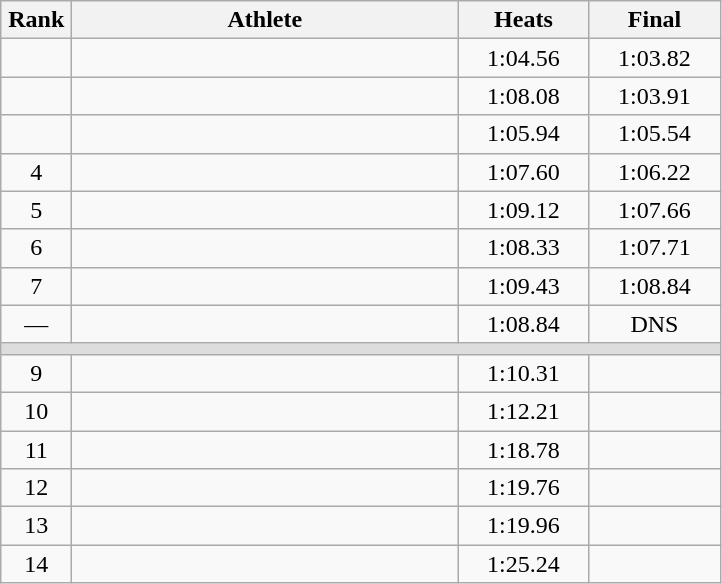<table class=wikitable style="text-align:center">
<tr>
<th width=40>Rank</th>
<th width=250>Athlete</th>
<th width=80>Heats</th>
<th width=80>Final</th>
</tr>
<tr>
<td></td>
<td align=left></td>
<td>1:04.56</td>
<td>1:03.82</td>
</tr>
<tr>
<td></td>
<td align=left></td>
<td>1:08.08</td>
<td>1:03.91</td>
</tr>
<tr>
<td></td>
<td align=left></td>
<td>1:05.94</td>
<td>1:05.54</td>
</tr>
<tr>
<td>4</td>
<td align=left></td>
<td>1:07.60</td>
<td>1:06.22</td>
</tr>
<tr>
<td>5</td>
<td align=left></td>
<td>1:09.12</td>
<td>1:07.66</td>
</tr>
<tr>
<td>6</td>
<td align=left></td>
<td>1:08.33</td>
<td>1:07.71</td>
</tr>
<tr>
<td>7</td>
<td align=left></td>
<td>1:09.43</td>
<td>1:08.84</td>
</tr>
<tr>
<td>—</td>
<td align=left></td>
<td>1:08.84</td>
<td>DNS</td>
</tr>
<tr bgcolor=#DDDDDD>
<td colspan=4></td>
</tr>
<tr>
<td>9</td>
<td align=left></td>
<td>1:10.31</td>
<td></td>
</tr>
<tr>
<td>10</td>
<td align=left></td>
<td>1:12.21</td>
<td></td>
</tr>
<tr>
<td>11</td>
<td align=left></td>
<td>1:18.78</td>
<td></td>
</tr>
<tr>
<td>12</td>
<td align=left></td>
<td>1:19.76</td>
<td></td>
</tr>
<tr>
<td>13</td>
<td align=left></td>
<td>1:19.96</td>
<td></td>
</tr>
<tr>
<td>14</td>
<td align=left></td>
<td>1:25.24</td>
<td></td>
</tr>
</table>
